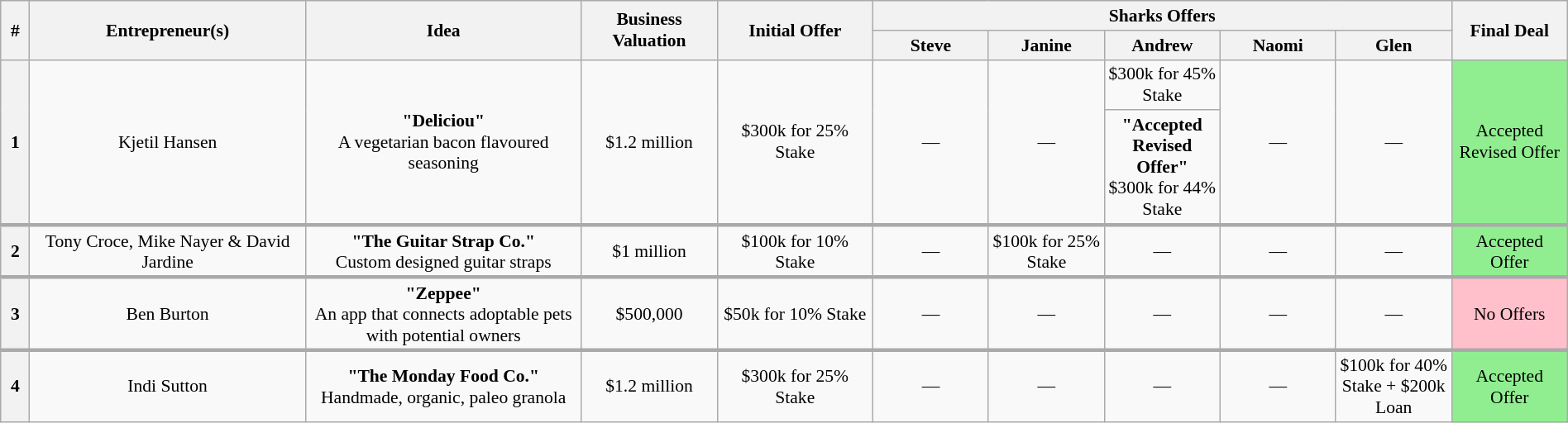<table class="wikitable plainrowheaders" style="font-size:90%; text-align:center; width: 100%; margin-left: auto; margin-right: auto;">
<tr>
<th scope="col" bgcolor="lightgrey" rowspan="2" width="15" align="center">#</th>
<th scope="col" bgcolor="lightgrey" rowspan="2" width="200" align="center">Entrepreneur(s)</th>
<th scope="col" bgcolor="lightgrey" rowspan="2" width="200" align="center">Idea</th>
<th scope="col" bgcolor="lightgrey" rowspan="2" width="95" align="center">Business Valuation</th>
<th scope="col" bgcolor="lightgrey" rowspan="2" width="110" align="center">Initial Offer</th>
<th scope="col" bgcolor="lightgrey" colspan="5">Sharks Offers</th>
<th scope="col" bgcolor="lightgrey" rowspan="2" width="80" align="center">Final Deal</th>
</tr>
<tr>
<th width="80" align="center"><strong>Steve</strong></th>
<th width="80" align="center"><strong>Janine</strong></th>
<th width="80" align="center"><strong>Andrew</strong></th>
<th width="80" align="center"><strong>Naomi</strong></th>
<th width="80" align="center"><strong>Glen</strong></th>
</tr>
<tr>
<th rowspan="2">1</th>
<td rowspan="2">Kjetil Hansen</td>
<td rowspan="2"><strong>"Deliciou"</strong><br> A vegetarian bacon flavoured seasoning</td>
<td rowspan="2">$1.2 million</td>
<td rowspan="2">$300k for 25% Stake</td>
<td rowspan="2">—</td>
<td rowspan="2">—</td>
<td>$300k for 45% Stake</td>
<td rowspan="2">—</td>
<td rowspan="2">—</td>
<td rowspan="2" bgcolor="lightgreen">Accepted Revised Offer</td>
</tr>
<tr>
<td><strong>"Accepted Revised Offer"</strong><br> $300k for 44% Stake</td>
</tr>
<tr style="border-top:3px solid #aaa;">
<th>2</th>
<td>Tony Croce, Mike Nayer & David Jardine</td>
<td><strong>"The Guitar Strap Co."</strong><br> Custom designed guitar straps</td>
<td>$1 million</td>
<td>$100k for 10% Stake</td>
<td>—</td>
<td>$100k for 25% Stake</td>
<td>—</td>
<td>—</td>
<td>—</td>
<td bgcolor="lightgreen">Accepted Offer</td>
</tr>
<tr>
</tr>
<tr style="border-top:3px solid #aaa;">
<th>3</th>
<td>Ben Burton</td>
<td><strong>"Zeppee"</strong><br> An app that connects adoptable pets with potential owners</td>
<td>$500,000</td>
<td>$50k for 10% Stake</td>
<td>—</td>
<td>—</td>
<td>—</td>
<td>—</td>
<td>—</td>
<td bgcolor="pink">No Offers</td>
</tr>
<tr>
</tr>
<tr style="border-top:3px solid #aaa;">
<th>4</th>
<td>Indi Sutton</td>
<td><strong>"The Monday Food Co."</strong><br> Handmade, organic, paleo granola</td>
<td>$1.2 million</td>
<td>$300k for 25% Stake</td>
<td>—</td>
<td>—</td>
<td>—</td>
<td>—</td>
<td>$100k for 40% Stake + $200k Loan</td>
<td bgcolor="lightgreen">Accepted Offer</td>
</tr>
</table>
